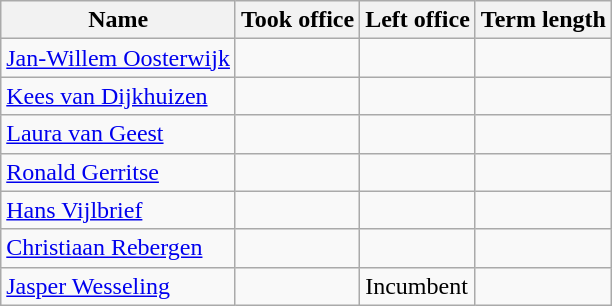<table class="wikitable sortable">
<tr>
<th>Name</th>
<th>Took office</th>
<th>Left office</th>
<th>Term length</th>
</tr>
<tr>
<td><a href='#'>Jan-Willem Oosterwijk</a></td>
<td></td>
<td></td>
<td></td>
</tr>
<tr>
<td><a href='#'>Kees van Dijkhuizen</a></td>
<td></td>
<td></td>
<td></td>
</tr>
<tr>
<td><a href='#'>Laura van Geest</a></td>
<td></td>
<td></td>
<td></td>
</tr>
<tr>
<td><a href='#'>Ronald Gerritse</a></td>
<td></td>
<td></td>
<td></td>
</tr>
<tr>
<td><a href='#'>Hans Vijlbrief</a></td>
<td></td>
<td></td>
<td></td>
</tr>
<tr>
<td><a href='#'>Christiaan Rebergen</a></td>
<td></td>
<td></td>
<td></td>
</tr>
<tr>
<td><a href='#'>Jasper Wesseling</a></td>
<td></td>
<td>Incumbent</td>
<td></td>
</tr>
</table>
